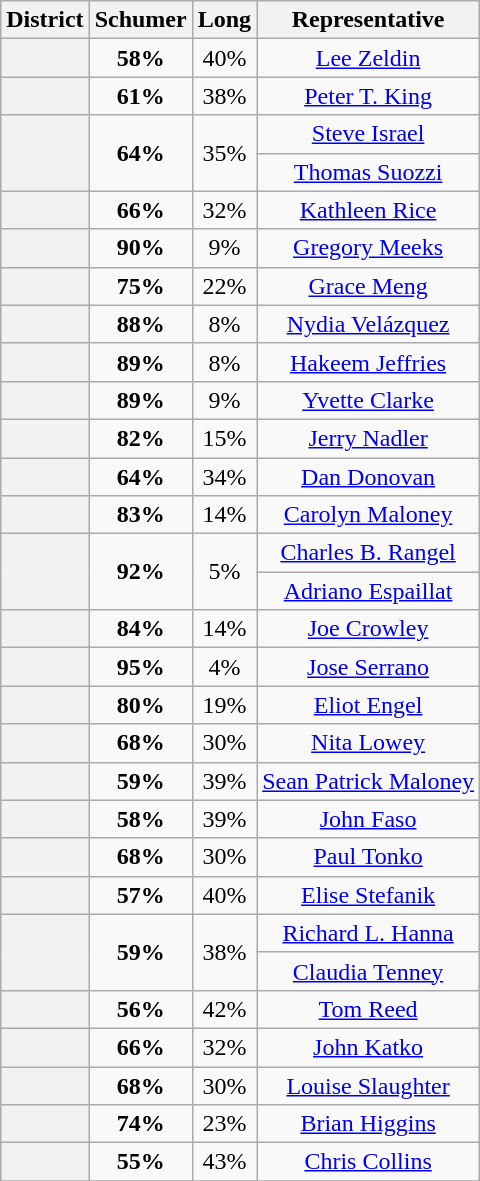<table class=wikitable>
<tr>
<th>District</th>
<th>Schumer</th>
<th>Long</th>
<th>Representative</th>
</tr>
<tr align=center>
<th></th>
<td><strong>58%</strong></td>
<td>40%</td>
<td><a href='#'>Lee Zeldin</a></td>
</tr>
<tr align=center>
<th></th>
<td><strong>61%</strong></td>
<td>38%</td>
<td><a href='#'>Peter T. King</a></td>
</tr>
<tr align=center>
<th rowspan=2 ></th>
<td rowspan=2><strong>64%</strong></td>
<td rowspan=2>35%</td>
<td><a href='#'>Steve Israel</a></td>
</tr>
<tr align=center>
<td><a href='#'>Thomas Suozzi</a></td>
</tr>
<tr align=center>
<th></th>
<td><strong>66%</strong></td>
<td>32%</td>
<td><a href='#'>Kathleen Rice</a></td>
</tr>
<tr align=center>
<th></th>
<td><strong>90%</strong></td>
<td>9%</td>
<td><a href='#'>Gregory Meeks</a></td>
</tr>
<tr align=center>
<th></th>
<td><strong>75%</strong></td>
<td>22%</td>
<td><a href='#'>Grace Meng</a></td>
</tr>
<tr align=center>
<th></th>
<td><strong>88%</strong></td>
<td>8%</td>
<td><a href='#'>Nydia Velázquez</a></td>
</tr>
<tr align=center>
<th></th>
<td><strong>89%</strong></td>
<td>8%</td>
<td><a href='#'>Hakeem Jeffries</a></td>
</tr>
<tr align=center>
<th></th>
<td><strong>89%</strong></td>
<td>9%</td>
<td><a href='#'>Yvette Clarke</a></td>
</tr>
<tr align=center>
<th></th>
<td><strong>82%</strong></td>
<td>15%</td>
<td><a href='#'>Jerry Nadler</a></td>
</tr>
<tr align=center>
<th></th>
<td><strong>64%</strong></td>
<td>34%</td>
<td><a href='#'>Dan Donovan</a></td>
</tr>
<tr align=center>
<th></th>
<td><strong>83%</strong></td>
<td>14%</td>
<td><a href='#'>Carolyn Maloney</a></td>
</tr>
<tr align=center>
<th rowspan=2 ></th>
<td rowspan=2><strong>92%</strong></td>
<td rowspan=2>5%</td>
<td><a href='#'>Charles B. Rangel</a></td>
</tr>
<tr align=center>
<td><a href='#'>Adriano Espaillat</a></td>
</tr>
<tr align=center>
<th></th>
<td><strong>84%</strong></td>
<td>14%</td>
<td><a href='#'>Joe Crowley</a></td>
</tr>
<tr align=center>
<th></th>
<td><strong>95%</strong></td>
<td>4%</td>
<td><a href='#'>Jose Serrano</a></td>
</tr>
<tr align=center>
<th></th>
<td><strong>80%</strong></td>
<td>19%</td>
<td><a href='#'>Eliot Engel</a></td>
</tr>
<tr align=center>
<th></th>
<td><strong>68%</strong></td>
<td>30%</td>
<td><a href='#'>Nita Lowey</a></td>
</tr>
<tr align=center>
<th></th>
<td><strong>59%</strong></td>
<td>39%</td>
<td><a href='#'>Sean Patrick Maloney</a></td>
</tr>
<tr align=center>
<th></th>
<td><strong>58%</strong></td>
<td>39%</td>
<td><a href='#'>John Faso</a></td>
</tr>
<tr align=center>
<th></th>
<td><strong>68%</strong></td>
<td>30%</td>
<td><a href='#'>Paul Tonko</a></td>
</tr>
<tr align=center>
<th></th>
<td><strong>57%</strong></td>
<td>40%</td>
<td><a href='#'>Elise Stefanik</a></td>
</tr>
<tr align=center>
<th rowspan=2 ></th>
<td rowspan=2><strong>59%</strong></td>
<td rowspan=2>38%</td>
<td><a href='#'>Richard L. Hanna</a></td>
</tr>
<tr align=center>
<td><a href='#'>Claudia Tenney</a></td>
</tr>
<tr align=center>
<th></th>
<td><strong>56%</strong></td>
<td>42%</td>
<td><a href='#'>Tom Reed</a></td>
</tr>
<tr align=center>
<th></th>
<td><strong>66%</strong></td>
<td>32%</td>
<td><a href='#'>John Katko</a></td>
</tr>
<tr align=center>
<th></th>
<td><strong>68%</strong></td>
<td>30%</td>
<td><a href='#'>Louise Slaughter</a></td>
</tr>
<tr align=center>
<th></th>
<td><strong>74%</strong></td>
<td>23%</td>
<td><a href='#'>Brian Higgins</a></td>
</tr>
<tr align=center>
<th></th>
<td><strong>55%</strong></td>
<td>43%</td>
<td><a href='#'>Chris Collins</a></td>
</tr>
<tr align=center>
</tr>
</table>
